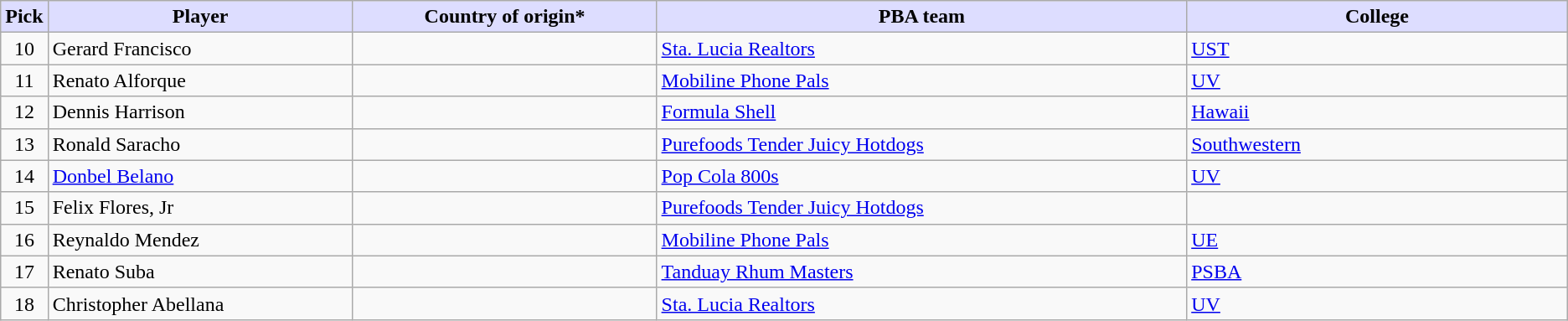<table class="wikitable">
<tr>
<th style="background:#DDDDFF;">Pick</th>
<th style="background:#DDDDFF;" width="20%">Player</th>
<th style="background:#DDDDFF;" width="20%">Country of origin*</th>
<th style="background:#DDDDFF;" width="35%">PBA team</th>
<th style="background:#DDDDFF;" width="25%">College</th>
</tr>
<tr>
<td align=center>10</td>
<td>Gerard Francisco</td>
<td></td>
<td><a href='#'>Sta. Lucia Realtors</a></td>
<td><a href='#'>UST</a></td>
</tr>
<tr>
<td align=center>11</td>
<td>Renato Alforque</td>
<td></td>
<td><a href='#'>Mobiline Phone Pals</a></td>
<td><a href='#'>UV</a></td>
</tr>
<tr>
<td align=center>12</td>
<td>Dennis Harrison</td>
<td></td>
<td><a href='#'>Formula Shell</a></td>
<td><a href='#'>Hawaii</a></td>
</tr>
<tr>
<td align=center>13</td>
<td>Ronald Saracho</td>
<td></td>
<td><a href='#'>Purefoods Tender Juicy Hotdogs</a></td>
<td><a href='#'>Southwestern</a></td>
</tr>
<tr>
<td align=center>14</td>
<td><a href='#'>Donbel Belano</a></td>
<td></td>
<td><a href='#'>Pop Cola 800s</a></td>
<td><a href='#'>UV</a></td>
</tr>
<tr>
<td align=center>15</td>
<td>Felix Flores, Jr</td>
<td></td>
<td><a href='#'>Purefoods Tender Juicy Hotdogs</a></td>
<td></td>
</tr>
<tr>
<td align=center>16</td>
<td>Reynaldo Mendez</td>
<td></td>
<td><a href='#'>Mobiline Phone Pals</a></td>
<td><a href='#'>UE</a></td>
</tr>
<tr>
<td align=center>17</td>
<td>Renato Suba</td>
<td></td>
<td><a href='#'>Tanduay Rhum Masters</a></td>
<td><a href='#'>PSBA</a></td>
</tr>
<tr>
<td align=center>18</td>
<td>Christopher Abellana</td>
<td></td>
<td><a href='#'>Sta. Lucia Realtors</a></td>
<td><a href='#'>UV</a></td>
</tr>
</table>
